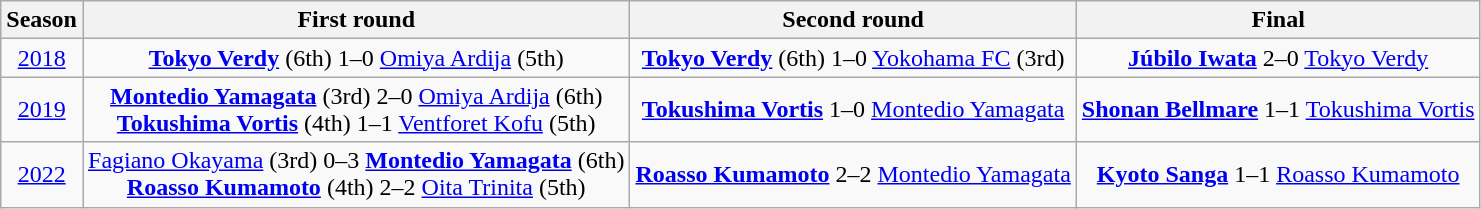<table class="wikitable" style="text-align:center;">
<tr>
<th>Season</th>
<th>First round</th>
<th>Second round</th>
<th>Final</th>
</tr>
<tr>
<td><a href='#'>2018</a></td>
<td><strong><a href='#'>Tokyo Verdy</a></strong> (6th) 1–0 <a href='#'>Omiya Ardija</a> (5th)</td>
<td><strong><a href='#'>Tokyo Verdy</a></strong> (6th) 1–0 <a href='#'>Yokohama FC</a> (3rd)</td>
<td><strong><a href='#'>Júbilo Iwata</a></strong> 2–0 <a href='#'>Tokyo Verdy</a></td>
</tr>
<tr>
<td><a href='#'>2019</a></td>
<td><strong><a href='#'>Montedio Yamagata</a></strong> (3rd) 2–0 <a href='#'>Omiya Ardija</a> (6th)<br><strong><a href='#'>Tokushima Vortis</a></strong> (4th) 1–1 <a href='#'>Ventforet Kofu</a> (5th)</td>
<td><strong><a href='#'>Tokushima Vortis</a></strong> 1–0 <a href='#'>Montedio Yamagata</a></td>
<td><strong><a href='#'>Shonan Bellmare</a></strong> 1–1 <a href='#'>Tokushima Vortis</a></td>
</tr>
<tr>
<td><a href='#'>2022</a></td>
<td><a href='#'>Fagiano Okayama</a> (3rd) 0–3 <strong><a href='#'>Montedio Yamagata</a></strong> (6th)<br><strong><a href='#'>Roasso Kumamoto</a></strong> (4th) 2–2 <a href='#'>Oita Trinita</a> (5th)</td>
<td><strong><a href='#'>Roasso Kumamoto</a></strong> 2–2 <a href='#'>Montedio Yamagata</a></td>
<td><strong><a href='#'>Kyoto Sanga</a></strong> 1–1 <a href='#'>Roasso Kumamoto</a></td>
</tr>
</table>
